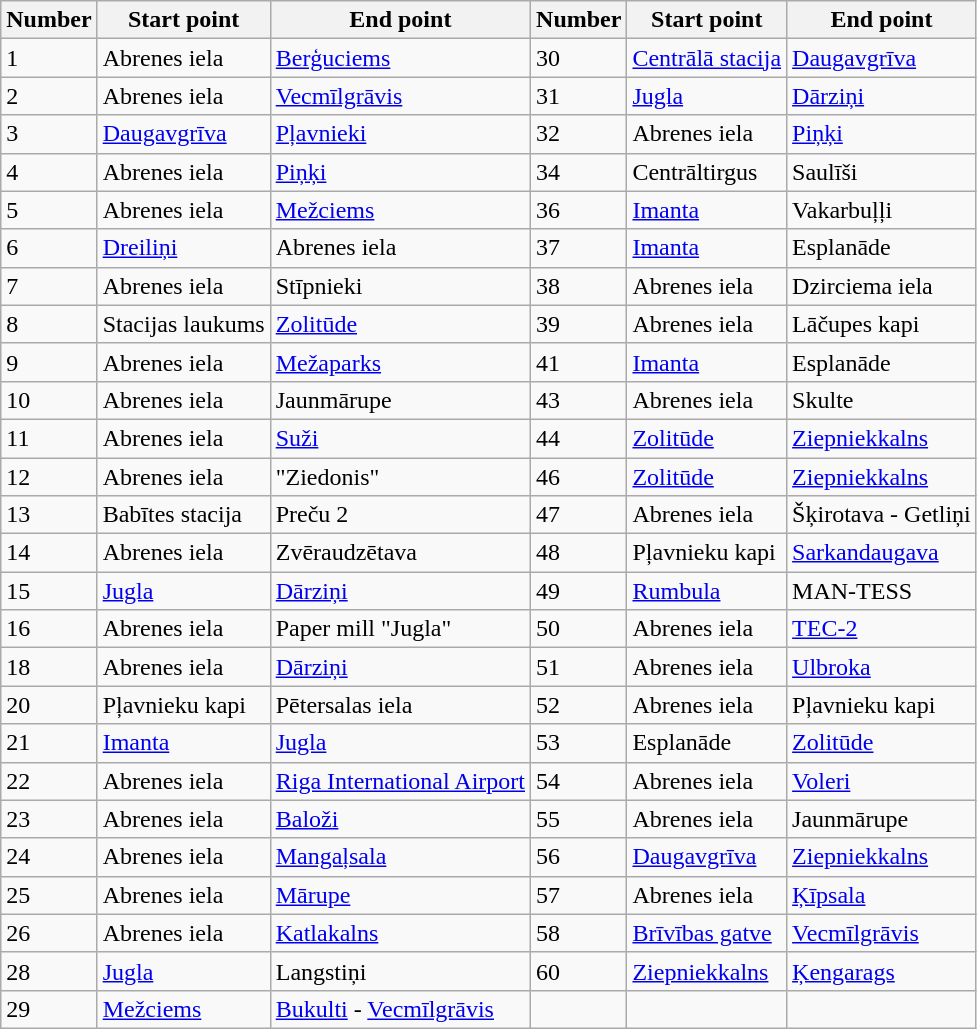<table class="wikitable">
<tr>
<th>Number</th>
<th>Start point</th>
<th>End point</th>
<th>Number</th>
<th>Start point</th>
<th>End point</th>
</tr>
<tr>
<td>1</td>
<td>Abrenes iela</td>
<td><a href='#'>Berģuciems</a></td>
<td>30</td>
<td><a href='#'>Centrālā stacija</a></td>
<td><a href='#'>Daugavgrīva</a></td>
</tr>
<tr>
<td>2</td>
<td>Abrenes iela</td>
<td><a href='#'>Vecmīlgrāvis</a></td>
<td>31</td>
<td><a href='#'>Jugla</a></td>
<td><a href='#'>Dārziņi</a></td>
</tr>
<tr>
<td>3</td>
<td><a href='#'>Daugavgrīva</a></td>
<td><a href='#'>Pļavnieki</a></td>
<td>32</td>
<td>Abrenes iela</td>
<td><a href='#'>Piņķi</a></td>
</tr>
<tr>
<td>4</td>
<td>Abrenes iela</td>
<td><a href='#'>Piņķi</a></td>
<td>34</td>
<td>Centrāltirgus</td>
<td>Saulīši</td>
</tr>
<tr>
<td>5</td>
<td>Abrenes iela</td>
<td><a href='#'>Mežciems</a></td>
<td>36</td>
<td><a href='#'>Imanta</a></td>
<td>Vakarbuļļi</td>
</tr>
<tr>
<td>6</td>
<td><a href='#'>Dreiliņi</a></td>
<td>Abrenes iela</td>
<td>37</td>
<td><a href='#'>Imanta</a></td>
<td>Esplanāde</td>
</tr>
<tr>
<td>7</td>
<td>Abrenes iela</td>
<td>Stīpnieki</td>
<td>38</td>
<td>Abrenes iela</td>
<td>Dzirciema iela</td>
</tr>
<tr>
<td>8</td>
<td>Stacijas laukums</td>
<td><a href='#'>Zolitūde</a></td>
<td>39</td>
<td>Abrenes iela</td>
<td>Lāčupes kapi</td>
</tr>
<tr>
<td>9</td>
<td>Abrenes iela</td>
<td><a href='#'>Mežaparks</a></td>
<td>41</td>
<td><a href='#'>Imanta</a></td>
<td>Esplanāde</td>
</tr>
<tr>
<td>10</td>
<td>Abrenes iela</td>
<td>Jaunmārupe</td>
<td>43</td>
<td>Abrenes iela</td>
<td>Skulte</td>
</tr>
<tr>
<td>11</td>
<td>Abrenes iela</td>
<td><a href='#'>Suži</a></td>
<td>44</td>
<td><a href='#'>Zolitūde</a></td>
<td><a href='#'>Ziepniekkalns</a></td>
</tr>
<tr>
<td>12</td>
<td>Abrenes iela</td>
<td>"Ziedonis"</td>
<td>46</td>
<td><a href='#'>Zolitūde</a></td>
<td><a href='#'>Ziepniekkalns</a></td>
</tr>
<tr>
<td>13</td>
<td>Babītes stacija</td>
<td>Preču 2</td>
<td>47</td>
<td>Abrenes iela</td>
<td>Šķirotava - Getliņi</td>
</tr>
<tr>
<td>14</td>
<td>Abrenes iela</td>
<td>Zvēraudzētava</td>
<td>48</td>
<td>Pļavnieku kapi</td>
<td><a href='#'>Sarkandaugava</a></td>
</tr>
<tr>
<td>15</td>
<td><a href='#'>Jugla</a></td>
<td><a href='#'>Dārziņi</a></td>
<td>49</td>
<td><a href='#'>Rumbula</a></td>
<td>MAN-TESS</td>
</tr>
<tr>
<td>16</td>
<td>Abrenes iela</td>
<td>Paper mill "Jugla"</td>
<td>50</td>
<td>Abrenes iela</td>
<td><a href='#'>TEC-2</a></td>
</tr>
<tr>
<td>18</td>
<td>Abrenes iela</td>
<td><a href='#'>Dārziņi</a></td>
<td>51</td>
<td>Abrenes iela</td>
<td><a href='#'>Ulbroka</a></td>
</tr>
<tr>
<td>20</td>
<td>Pļavnieku kapi</td>
<td>Pētersalas iela</td>
<td>52</td>
<td>Abrenes iela</td>
<td>Pļavnieku kapi</td>
</tr>
<tr>
<td>21</td>
<td><a href='#'>Imanta</a></td>
<td><a href='#'>Jugla</a></td>
<td>53</td>
<td>Esplanāde</td>
<td><a href='#'>Zolitūde</a></td>
</tr>
<tr>
<td>22</td>
<td>Abrenes iela</td>
<td><a href='#'>Riga International Airport</a></td>
<td>54</td>
<td>Abrenes iela</td>
<td><a href='#'>Voleri</a></td>
</tr>
<tr>
<td>23</td>
<td>Abrenes iela</td>
<td><a href='#'>Baloži</a></td>
<td>55</td>
<td>Abrenes iela</td>
<td>Jaunmārupe</td>
</tr>
<tr>
<td>24</td>
<td>Abrenes iela</td>
<td><a href='#'>Mangaļsala</a></td>
<td>56</td>
<td><a href='#'>Daugavgrīva</a></td>
<td><a href='#'>Ziepniekkalns</a></td>
</tr>
<tr>
<td>25</td>
<td>Abrenes iela</td>
<td><a href='#'>Mārupe</a></td>
<td>57</td>
<td>Abrenes iela</td>
<td><a href='#'>Ķīpsala</a></td>
</tr>
<tr>
<td>26</td>
<td>Abrenes iela</td>
<td><a href='#'>Katlakalns</a></td>
<td>58</td>
<td><a href='#'>Brīvības gatve</a></td>
<td><a href='#'>Vecmīlgrāvis</a></td>
</tr>
<tr>
<td>28</td>
<td><a href='#'>Jugla</a></td>
<td>Langstiņi</td>
<td>60</td>
<td><a href='#'>Ziepniekkalns</a></td>
<td><a href='#'>Ķengarags</a></td>
</tr>
<tr>
<td>29</td>
<td><a href='#'>Mežciems</a></td>
<td><a href='#'>Bukulti</a> - <a href='#'>Vecmīlgrāvis</a></td>
<td></td>
<td></td>
<td></td>
</tr>
</table>
